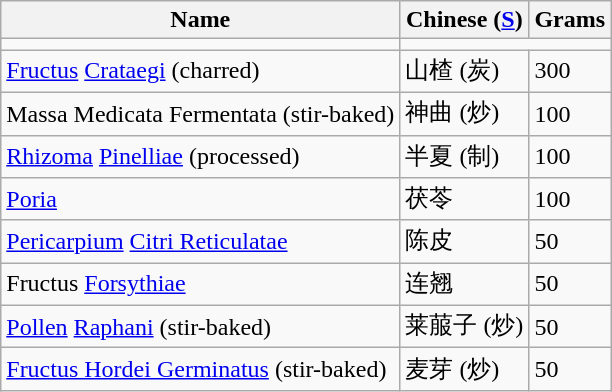<table class="wikitable sortable">
<tr>
<th>Name</th>
<th>Chinese (<a href='#'>S</a>)</th>
<th>Grams</th>
</tr>
<tr>
<td></td>
</tr>
<tr>
<td><a href='#'>Fructus</a> <a href='#'>Crataegi</a> (charred)</td>
<td>山楂 (炭)</td>
<td>300</td>
</tr>
<tr>
<td>Massa Medicata Fermentata (stir-baked)</td>
<td>神曲 (炒)</td>
<td>100</td>
</tr>
<tr>
<td><a href='#'>Rhizoma</a> <a href='#'>Pinelliae</a> (processed)</td>
<td>半夏 (制)</td>
<td>100</td>
</tr>
<tr>
<td><a href='#'>Poria</a></td>
<td>茯苓</td>
<td>100</td>
</tr>
<tr>
<td><a href='#'>Pericarpium</a> <a href='#'>Citri Reticulatae</a></td>
<td>陈皮</td>
<td>50</td>
</tr>
<tr>
<td>Fructus <a href='#'>Forsythiae</a></td>
<td>连翘</td>
<td>50</td>
</tr>
<tr>
<td><a href='#'>Pollen</a> <a href='#'>Raphani</a> (stir-baked)</td>
<td>莱菔子 (炒)</td>
<td>50</td>
</tr>
<tr>
<td><a href='#'>Fructus Hordei Germinatus</a> (stir-baked)</td>
<td>麦芽 (炒)</td>
<td>50</td>
</tr>
</table>
